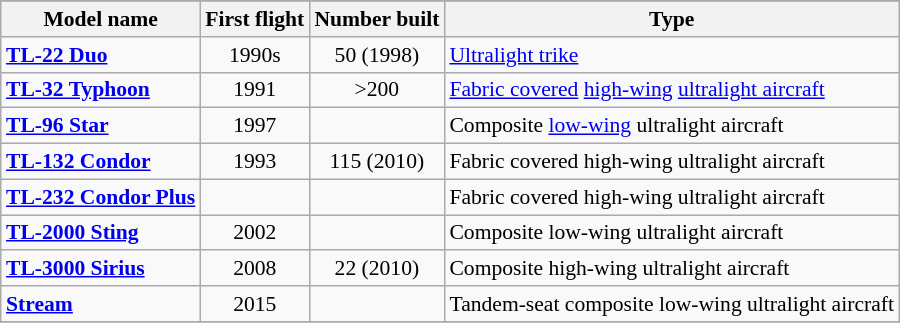<table class="wikitable"  style="margin:auto; font-size:90%;">
<tr>
</tr>
<tr style="background:#efefef;">
<th>Model name</th>
<th>First flight</th>
<th>Number built</th>
<th>Type</th>
</tr>
<tr>
<td align=left><strong><a href='#'>TL-22 Duo</a></strong></td>
<td align=center>1990s</td>
<td align=center>50 (1998)</td>
<td align=left><a href='#'>Ultralight trike</a></td>
</tr>
<tr>
<td align=left><strong><a href='#'>TL-32 Typhoon</a></strong></td>
<td align=center>1991</td>
<td align=center>>200</td>
<td align=left><a href='#'>Fabric covered</a> <a href='#'>high-wing</a> <a href='#'>ultralight aircraft</a></td>
</tr>
<tr>
<td align=left><strong><a href='#'>TL-96 Star</a></strong></td>
<td align=center>1997</td>
<td align=center></td>
<td align=left>Composite <a href='#'>low-wing</a> ultralight aircraft</td>
</tr>
<tr>
<td align=left><strong><a href='#'>TL-132 Condor</a></strong></td>
<td align=center>1993</td>
<td align=center>115 (2010)</td>
<td align=left>Fabric covered high-wing ultralight aircraft</td>
</tr>
<tr>
<td align=left><strong><a href='#'>TL-232 Condor Plus</a></strong></td>
<td align=center></td>
<td align=center></td>
<td align=left>Fabric covered high-wing ultralight aircraft</td>
</tr>
<tr>
<td align=left><strong><a href='#'>TL-2000 Sting</a></strong></td>
<td align=center>2002</td>
<td align=center></td>
<td align=left>Composite low-wing ultralight aircraft</td>
</tr>
<tr>
<td align=left><strong><a href='#'>TL-3000 Sirius</a></strong></td>
<td align=center>2008</td>
<td align=center>22 (2010)</td>
<td align=left>Composite high-wing ultralight aircraft</td>
</tr>
<tr>
<td><strong><a href='#'>Stream</a></strong></td>
<td align=center>2015</td>
<td align=center></td>
<td align=left>Tandem-seat composite low-wing ultralight aircraft</td>
</tr>
<tr>
</tr>
</table>
